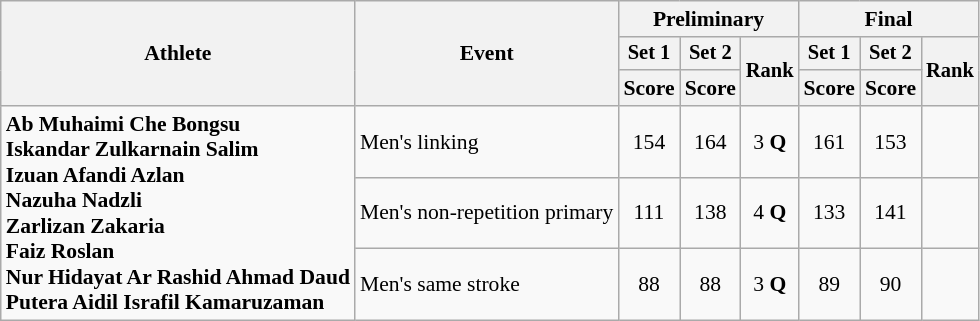<table class="wikitable" style="font-size:90%; text-align:center">
<tr>
<th rowspan="3">Athlete</th>
<th rowspan="3">Event</th>
<th colspan="3">Preliminary</th>
<th colspan="3">Final</th>
</tr>
<tr style="font-size:95%" align="center" ,>
<th>Set 1</th>
<th>Set 2</th>
<th rowspan="2">Rank</th>
<th>Set 1</th>
<th>Set 2</th>
<th rowspan="2">Rank</th>
</tr>
<tr>
<th>Score</th>
<th>Score</th>
<th>Score</th>
<th>Score</th>
</tr>
<tr align="center">
<td rowspan="3" align="left"><strong>Ab Muhaimi Che Bongsu<br>Iskandar Zulkarnain Salim<br>Izuan Afandi Azlan<br>Nazuha Nadzli<br>Zarlizan Zakaria<br>Faiz Roslan<br>Nur Hidayat Ar Rashid Ahmad Daud<br>Putera Aidil Israfil Kamaruzaman</strong></td>
<td align="left">Men's linking</td>
<td>154</td>
<td>164</td>
<td>3 <strong>Q</strong></td>
<td>161</td>
<td>153</td>
<td></td>
</tr>
<tr align="center">
<td align="left">Men's non-repetition primary</td>
<td>111</td>
<td>138</td>
<td>4 <strong>Q</strong></td>
<td>133</td>
<td>141</td>
<td></td>
</tr>
<tr align="center">
<td align="left">Men's same stroke</td>
<td>88</td>
<td>88</td>
<td>3 <strong>Q</strong></td>
<td>89</td>
<td>90</td>
<td></td>
</tr>
</table>
